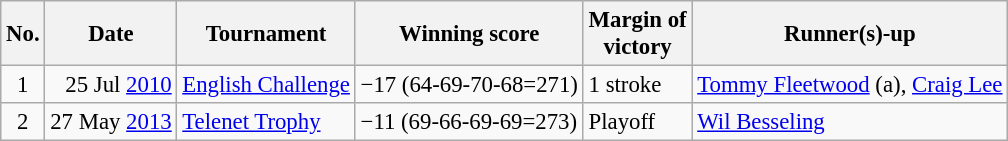<table class="wikitable" style="font-size:95%;">
<tr>
<th>No.</th>
<th>Date</th>
<th>Tournament</th>
<th>Winning score</th>
<th>Margin of<br>victory</th>
<th>Runner(s)-up</th>
</tr>
<tr>
<td align=center>1</td>
<td align=right>25 Jul <a href='#'>2010</a></td>
<td><a href='#'>English Challenge</a></td>
<td>−17 (64-69-70-68=271)</td>
<td>1 stroke</td>
<td> <a href='#'>Tommy Fleetwood</a> (a),  <a href='#'>Craig Lee</a></td>
</tr>
<tr>
<td align=center>2</td>
<td align=right>27 May <a href='#'>2013</a></td>
<td><a href='#'>Telenet Trophy</a></td>
<td>−11 (69-66-69-69=273)</td>
<td>Playoff</td>
<td> <a href='#'>Wil Besseling</a></td>
</tr>
</table>
